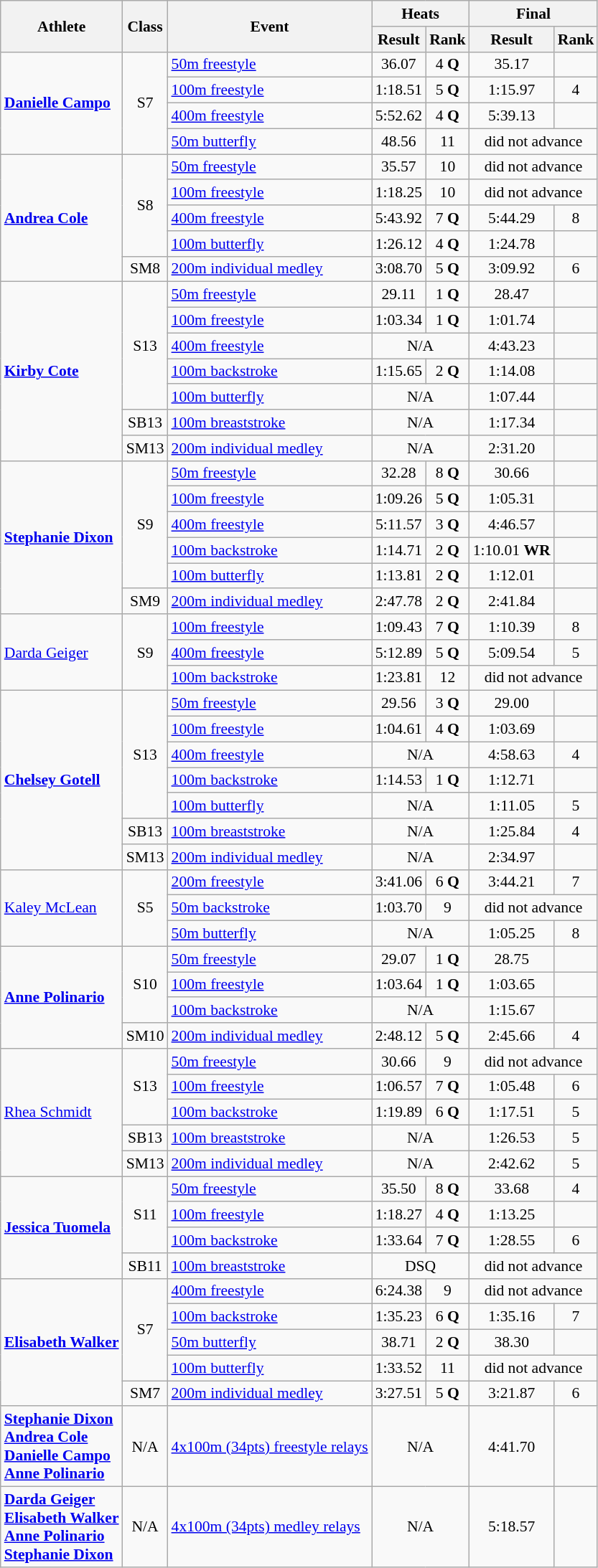<table class=wikitable style="font-size:90%">
<tr>
<th rowspan="2">Athlete</th>
<th rowspan="2">Class</th>
<th rowspan="2">Event</th>
<th colspan="2">Heats</th>
<th colspan="2">Final</th>
</tr>
<tr>
<th>Result</th>
<th>Rank</th>
<th>Result</th>
<th>Rank</th>
</tr>
<tr>
<td rowspan="4"><strong><a href='#'>Danielle Campo</a></strong></td>
<td rowspan="4" style="text-align:center;">S7</td>
<td><a href='#'>50m freestyle</a></td>
<td style="text-align:center;">36.07</td>
<td style="text-align:center;">4 <strong>Q</strong></td>
<td style="text-align:center;">35.17</td>
<td style="text-align:center;"></td>
</tr>
<tr>
<td><a href='#'>100m freestyle</a></td>
<td style="text-align:center;">1:18.51</td>
<td style="text-align:center;">5 <strong>Q</strong></td>
<td style="text-align:center;">1:15.97</td>
<td style="text-align:center;">4</td>
</tr>
<tr>
<td><a href='#'>400m freestyle</a></td>
<td style="text-align:center;">5:52.62</td>
<td style="text-align:center;">4 <strong>Q</strong></td>
<td style="text-align:center;">5:39.13</td>
<td style="text-align:center;"></td>
</tr>
<tr>
<td><a href='#'>50m butterfly</a></td>
<td style="text-align:center;">48.56</td>
<td style="text-align:center;">11</td>
<td style="text-align:center;" colspan="2">did not advance</td>
</tr>
<tr>
<td rowspan="5"><strong><a href='#'>Andrea Cole</a></strong></td>
<td rowspan="4" style="text-align:center;">S8</td>
<td><a href='#'>50m freestyle</a></td>
<td style="text-align:center;">35.57</td>
<td style="text-align:center;">10</td>
<td style="text-align:center;" colspan="2">did not advance</td>
</tr>
<tr>
<td><a href='#'>100m freestyle</a></td>
<td style="text-align:center;">1:18.25</td>
<td style="text-align:center;">10</td>
<td style="text-align:center;" colspan="2">did not advance</td>
</tr>
<tr>
<td><a href='#'>400m freestyle</a></td>
<td style="text-align:center;">5:43.92</td>
<td style="text-align:center;">7 <strong>Q</strong></td>
<td style="text-align:center;">5:44.29</td>
<td style="text-align:center;">8</td>
</tr>
<tr>
<td><a href='#'>100m butterfly</a></td>
<td style="text-align:center;">1:26.12</td>
<td style="text-align:center;">4 <strong>Q</strong></td>
<td style="text-align:center;">1:24.78</td>
<td style="text-align:center;"></td>
</tr>
<tr>
<td style="text-align:center;">SM8</td>
<td><a href='#'>200m individual medley</a></td>
<td style="text-align:center;">3:08.70</td>
<td style="text-align:center;">5 <strong>Q</strong></td>
<td style="text-align:center;">3:09.92</td>
<td style="text-align:center;">6</td>
</tr>
<tr>
<td rowspan="7"><strong><a href='#'>Kirby Cote</a></strong></td>
<td rowspan="5" style="text-align:center;">S13</td>
<td><a href='#'>50m freestyle</a></td>
<td style="text-align:center;">29.11</td>
<td style="text-align:center;">1 <strong>Q</strong></td>
<td style="text-align:center;">28.47</td>
<td style="text-align:center;"></td>
</tr>
<tr>
<td><a href='#'>100m freestyle</a></td>
<td style="text-align:center;">1:03.34</td>
<td style="text-align:center;">1 <strong>Q</strong></td>
<td style="text-align:center;">1:01.74</td>
<td style="text-align:center;"></td>
</tr>
<tr>
<td><a href='#'>400m freestyle</a></td>
<td style="text-align:center;" colspan="2">N/A</td>
<td style="text-align:center;">4:43.23</td>
<td style="text-align:center;"></td>
</tr>
<tr>
<td><a href='#'>100m backstroke</a></td>
<td style="text-align:center;">1:15.65</td>
<td style="text-align:center;">2 <strong>Q</strong></td>
<td style="text-align:center;">1:14.08</td>
<td style="text-align:center;"></td>
</tr>
<tr>
<td><a href='#'>100m butterfly</a></td>
<td style="text-align:center;" colspan="2">N/A</td>
<td style="text-align:center;">1:07.44</td>
<td style="text-align:center;"></td>
</tr>
<tr>
<td style="text-align:center;">SB13</td>
<td><a href='#'>100m breaststroke</a></td>
<td style="text-align:center;" colspan="2">N/A</td>
<td style="text-align:center;">1:17.34</td>
<td style="text-align:center;"></td>
</tr>
<tr>
<td style="text-align:center;">SM13</td>
<td><a href='#'>200m individual medley</a></td>
<td style="text-align:center;" colspan="2">N/A</td>
<td style="text-align:center;">2:31.20</td>
<td style="text-align:center;"></td>
</tr>
<tr>
<td rowspan="6"><strong><a href='#'>Stephanie Dixon</a></strong></td>
<td rowspan="5" style="text-align:center;">S9</td>
<td><a href='#'>50m freestyle</a></td>
<td style="text-align:center;">32.28</td>
<td style="text-align:center;">8 <strong>Q</strong></td>
<td style="text-align:center;">30.66</td>
<td style="text-align:center;"></td>
</tr>
<tr>
<td><a href='#'>100m freestyle</a></td>
<td style="text-align:center;">1:09.26</td>
<td style="text-align:center;">5 <strong>Q</strong></td>
<td style="text-align:center;">1:05.31</td>
<td style="text-align:center;"></td>
</tr>
<tr>
<td><a href='#'>400m freestyle</a></td>
<td style="text-align:center;">5:11.57</td>
<td style="text-align:center;">3 <strong>Q</strong></td>
<td style="text-align:center;">4:46.57</td>
<td style="text-align:center;"></td>
</tr>
<tr>
<td><a href='#'>100m backstroke</a></td>
<td style="text-align:center;">1:14.71</td>
<td style="text-align:center;">2 <strong>Q</strong></td>
<td style="text-align:center;">1:10.01 <strong>WR</strong></td>
<td style="text-align:center;"></td>
</tr>
<tr>
<td><a href='#'>100m butterfly</a></td>
<td style="text-align:center;">1:13.81</td>
<td style="text-align:center;">2 <strong>Q</strong></td>
<td style="text-align:center;">1:12.01</td>
<td style="text-align:center;"></td>
</tr>
<tr>
<td style="text-align:center;">SM9</td>
<td><a href='#'>200m individual medley</a></td>
<td style="text-align:center;">2:47.78</td>
<td style="text-align:center;">2 <strong>Q</strong></td>
<td style="text-align:center;">2:41.84</td>
<td style="text-align:center;"></td>
</tr>
<tr>
<td rowspan="3"><a href='#'>Darda Geiger</a></td>
<td rowspan="3" style="text-align:center;">S9</td>
<td><a href='#'>100m freestyle</a></td>
<td style="text-align:center;">1:09.43</td>
<td style="text-align:center;">7 <strong>Q</strong></td>
<td style="text-align:center;">1:10.39</td>
<td style="text-align:center;">8</td>
</tr>
<tr>
<td><a href='#'>400m freestyle</a></td>
<td style="text-align:center;">5:12.89</td>
<td style="text-align:center;">5 <strong>Q</strong></td>
<td style="text-align:center;">5:09.54</td>
<td style="text-align:center;">5</td>
</tr>
<tr>
<td><a href='#'>100m backstroke</a></td>
<td style="text-align:center;">1:23.81</td>
<td style="text-align:center;">12</td>
<td style="text-align:center;" colspan="2">did not advance</td>
</tr>
<tr>
<td rowspan="7"><strong><a href='#'>Chelsey Gotell</a></strong></td>
<td rowspan="5" style="text-align:center;">S13</td>
<td><a href='#'>50m freestyle</a></td>
<td style="text-align:center;">29.56</td>
<td style="text-align:center;">3 <strong>Q</strong></td>
<td style="text-align:center;">29.00</td>
<td style="text-align:center;"></td>
</tr>
<tr>
<td><a href='#'>100m freestyle</a></td>
<td style="text-align:center;">1:04.61</td>
<td style="text-align:center;">4 <strong>Q</strong></td>
<td style="text-align:center;">1:03.69</td>
<td style="text-align:center;"></td>
</tr>
<tr>
<td><a href='#'>400m freestyle</a></td>
<td style="text-align:center;" colspan="2">N/A</td>
<td style="text-align:center;">4:58.63</td>
<td style="text-align:center;">4</td>
</tr>
<tr>
<td><a href='#'>100m backstroke</a></td>
<td style="text-align:center;">1:14.53</td>
<td style="text-align:center;">1 <strong>Q</strong></td>
<td style="text-align:center;">1:12.71</td>
<td style="text-align:center;"></td>
</tr>
<tr>
<td><a href='#'>100m butterfly</a></td>
<td style="text-align:center;" colspan="2">N/A</td>
<td style="text-align:center;">1:11.05</td>
<td style="text-align:center;">5</td>
</tr>
<tr>
<td style="text-align:center;">SB13</td>
<td><a href='#'>100m breaststroke</a></td>
<td style="text-align:center;" colspan="2">N/A</td>
<td style="text-align:center;">1:25.84</td>
<td style="text-align:center;">4</td>
</tr>
<tr>
<td style="text-align:center;">SM13</td>
<td><a href='#'>200m individual medley</a></td>
<td style="text-align:center;" colspan="2">N/A</td>
<td style="text-align:center;">2:34.97</td>
<td style="text-align:center;"></td>
</tr>
<tr>
<td rowspan="3"><a href='#'>Kaley McLean</a></td>
<td rowspan="3" style="text-align:center;">S5</td>
<td><a href='#'>200m freestyle</a></td>
<td style="text-align:center;">3:41.06</td>
<td style="text-align:center;">6 <strong>Q</strong></td>
<td style="text-align:center;">3:44.21</td>
<td style="text-align:center;">7</td>
</tr>
<tr>
<td><a href='#'>50m backstroke</a></td>
<td style="text-align:center;">1:03.70</td>
<td style="text-align:center;">9</td>
<td style="text-align:center;" colspan="2">did not advance</td>
</tr>
<tr>
<td><a href='#'>50m butterfly</a></td>
<td style="text-align:center;" colspan="2">N/A</td>
<td style="text-align:center;">1:05.25</td>
<td style="text-align:center;">8</td>
</tr>
<tr>
<td rowspan="4"><strong><a href='#'>Anne Polinario</a></strong></td>
<td rowspan="3" style="text-align:center;">S10</td>
<td><a href='#'>50m freestyle</a></td>
<td style="text-align:center;">29.07</td>
<td style="text-align:center;">1 <strong>Q</strong></td>
<td style="text-align:center;">28.75</td>
<td style="text-align:center;"></td>
</tr>
<tr>
<td><a href='#'>100m freestyle</a></td>
<td style="text-align:center;">1:03.64</td>
<td style="text-align:center;">1 <strong>Q</strong></td>
<td style="text-align:center;">1:03.65</td>
<td style="text-align:center;"></td>
</tr>
<tr>
<td><a href='#'>100m backstroke</a></td>
<td style="text-align:center;" colspan="2">N/A</td>
<td style="text-align:center;">1:15.67</td>
<td style="text-align:center;"></td>
</tr>
<tr>
<td style="text-align:center;">SM10</td>
<td><a href='#'>200m individual medley</a></td>
<td style="text-align:center;">2:48.12</td>
<td style="text-align:center;">5 <strong>Q</strong></td>
<td style="text-align:center;">2:45.66</td>
<td style="text-align:center;">4</td>
</tr>
<tr>
<td rowspan="5"><a href='#'>Rhea Schmidt</a></td>
<td rowspan="3" style="text-align:center;">S13</td>
<td><a href='#'>50m freestyle</a></td>
<td style="text-align:center;">30.66</td>
<td style="text-align:center;">9</td>
<td style="text-align:center;" colspan="2">did not advance</td>
</tr>
<tr>
<td><a href='#'>100m freestyle</a></td>
<td style="text-align:center;">1:06.57</td>
<td style="text-align:center;">7 <strong>Q</strong></td>
<td style="text-align:center;">1:05.48</td>
<td style="text-align:center;">6</td>
</tr>
<tr>
<td><a href='#'>100m backstroke</a></td>
<td style="text-align:center;">1:19.89</td>
<td style="text-align:center;">6 <strong>Q</strong></td>
<td style="text-align:center;">1:17.51</td>
<td style="text-align:center;">5</td>
</tr>
<tr>
<td style="text-align:center;">SB13</td>
<td><a href='#'>100m breaststroke</a></td>
<td style="text-align:center;" colspan="2">N/A</td>
<td style="text-align:center;">1:26.53</td>
<td style="text-align:center;">5</td>
</tr>
<tr>
<td style="text-align:center;">SM13</td>
<td><a href='#'>200m individual medley</a></td>
<td style="text-align:center;" colspan="2">N/A</td>
<td style="text-align:center;">2:42.62</td>
<td style="text-align:center;">5</td>
</tr>
<tr>
<td rowspan="4"><strong><a href='#'>Jessica Tuomela</a></strong></td>
<td rowspan="3" style="text-align:center;">S11</td>
<td><a href='#'>50m freestyle</a></td>
<td style="text-align:center;">35.50</td>
<td style="text-align:center;">8 <strong>Q</strong></td>
<td style="text-align:center;">33.68</td>
<td style="text-align:center;">4</td>
</tr>
<tr>
<td><a href='#'>100m freestyle</a></td>
<td style="text-align:center;">1:18.27</td>
<td style="text-align:center;">4 <strong>Q</strong></td>
<td style="text-align:center;">1:13.25</td>
<td style="text-align:center;"></td>
</tr>
<tr>
<td><a href='#'>100m backstroke</a></td>
<td style="text-align:center;">1:33.64</td>
<td style="text-align:center;">7 <strong>Q</strong></td>
<td style="text-align:center;">1:28.55</td>
<td style="text-align:center;">6</td>
</tr>
<tr>
<td style="text-align:center;">SB11</td>
<td><a href='#'>100m breaststroke</a></td>
<td style="text-align:center;" colspan="2">DSQ</td>
<td style="text-align:center;" colspan="2">did not advance</td>
</tr>
<tr>
<td rowspan="5"><strong><a href='#'>Elisabeth Walker</a></strong></td>
<td rowspan="4" style="text-align:center;">S7</td>
<td><a href='#'>400m freestyle</a></td>
<td style="text-align:center;">6:24.38</td>
<td style="text-align:center;">9</td>
<td style="text-align:center;" colspan="2">did not advance</td>
</tr>
<tr>
<td><a href='#'>100m backstroke</a></td>
<td style="text-align:center;">1:35.23</td>
<td style="text-align:center;">6 <strong>Q</strong></td>
<td style="text-align:center;">1:35.16</td>
<td style="text-align:center;">7</td>
</tr>
<tr>
<td><a href='#'>50m butterfly</a></td>
<td style="text-align:center;">38.71</td>
<td style="text-align:center;">2 <strong>Q</strong></td>
<td style="text-align:center;">38.30</td>
<td style="text-align:center;"></td>
</tr>
<tr>
<td><a href='#'>100m butterfly</a></td>
<td style="text-align:center;">1:33.52</td>
<td style="text-align:center;">11</td>
<td style="text-align:center;" colspan="2">did not advance</td>
</tr>
<tr>
<td style="text-align:center;">SM7</td>
<td><a href='#'>200m individual medley</a></td>
<td style="text-align:center;">3:27.51</td>
<td style="text-align:center;">5 <strong>Q</strong></td>
<td style="text-align:center;">3:21.87</td>
<td style="text-align:center;">6</td>
</tr>
<tr>
<td><strong><a href='#'>Stephanie Dixon</a></strong><br> <strong><a href='#'>Andrea Cole</a></strong><br> <strong><a href='#'>Danielle Campo</a></strong><br> <strong><a href='#'>Anne Polinario</a></strong></td>
<td style="text-align:center;">N/A</td>
<td><a href='#'>4x100m (34pts) freestyle relays</a></td>
<td style="text-align:center;" colspan="2">N/A</td>
<td style="text-align:center;">4:41.70</td>
<td style="text-align:center;"></td>
</tr>
<tr>
<td><strong><a href='#'>Darda Geiger</a></strong><br> <strong><a href='#'>Elisabeth Walker</a></strong><br> <strong><a href='#'>Anne Polinario</a></strong><br> <strong><a href='#'>Stephanie Dixon</a></strong></td>
<td style="text-align:center;">N/A</td>
<td><a href='#'>4x100m (34pts) medley relays</a></td>
<td style="text-align:center;" colspan="2">N/A</td>
<td style="text-align:center;">5:18.57</td>
<td style="text-align:center;"></td>
</tr>
</table>
